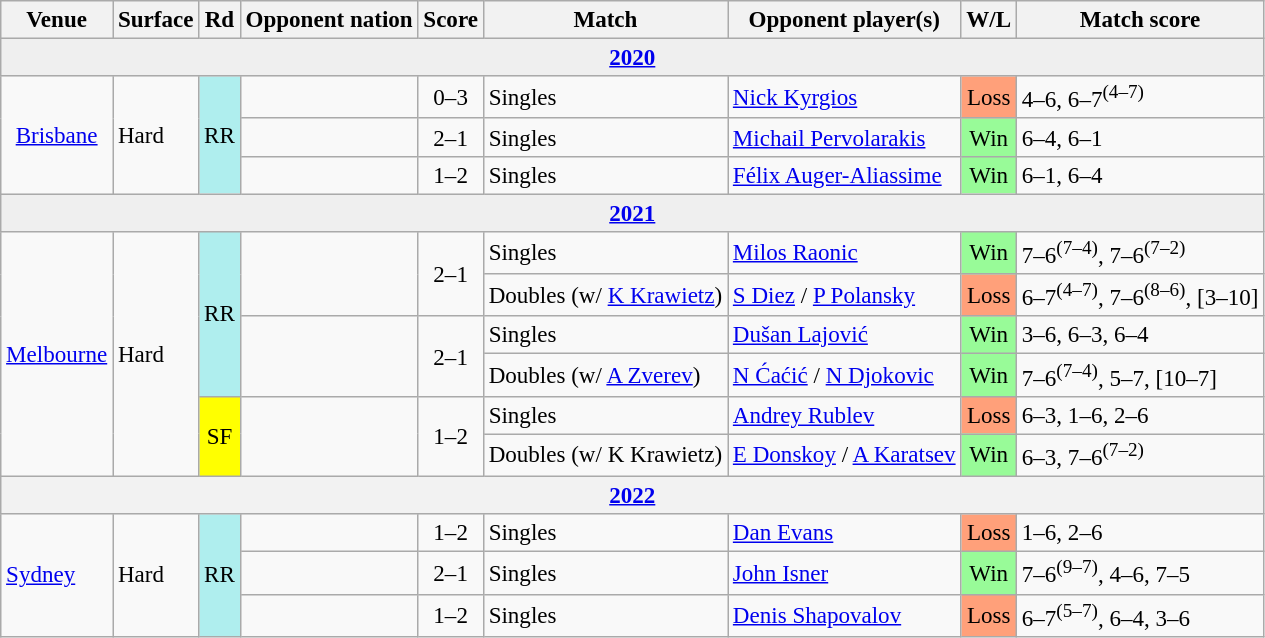<table class="wikitable nowrap" style=font-size:96%>
<tr>
<th>Venue</th>
<th>Surface</th>
<th>Rd</th>
<th>Opponent nation</th>
<th>Score</th>
<th>Match</th>
<th>Opponent player(s)</th>
<th>W/L</th>
<th>Match score</th>
</tr>
<tr bgcolor="efefef">
<td colspan="9" align="center"><strong><a href='#'>2020</a></strong></td>
</tr>
<tr>
<td rowspan=3 align="center"><a href='#'>Brisbane</a></td>
<td rowspan=3>Hard</td>
<td rowspan=3 align="center" bgcolor="afeeee">RR</td>
<td></td>
<td align="center">0–3</td>
<td>Singles</td>
<td><a href='#'>Nick Kyrgios</a></td>
<td bgcolor="ffa07a" align="center">Loss</td>
<td>4–6, 6–7<sup>(4–7)</sup></td>
</tr>
<tr>
<td></td>
<td align="center">2–1</td>
<td>Singles</td>
<td><a href='#'>Michail Pervolarakis</a></td>
<td bgcolor="98fb98" align="center">Win</td>
<td>6–4, 6–1</td>
</tr>
<tr>
<td></td>
<td align="center">1–2</td>
<td>Singles</td>
<td><a href='#'>Félix Auger-Aliassime</a></td>
<td bgcolor="98fb98" align="center">Win</td>
<td>6–1, 6–4</td>
</tr>
<tr bgcolor="efefef">
<td colspan="9" align="center"><strong><a href='#'>2021</a></strong></td>
</tr>
<tr>
<td rowspan=6 align="center"><a href='#'>Melbourne</a></td>
<td rowspan=6>Hard</td>
<td rowspan=4 align="center" bgcolor="afeeee">RR</td>
<td rowspan=2></td>
<td rowspan=2 align="center">2–1</td>
<td>Singles</td>
<td><a href='#'>Milos Raonic</a></td>
<td bgcolor="98fb98" align="center">Win</td>
<td>7–6<sup>(7–4)</sup>, 7–6<sup>(7–2)</sup></td>
</tr>
<tr>
<td>Doubles (w/ <a href='#'>K Krawietz</a>)</td>
<td><a href='#'>S Diez</a> / <a href='#'>P Polansky</a></td>
<td bgcolor="ffa07a" align="center">Loss</td>
<td>6–7<sup>(4–7)</sup>, 7–6<sup>(8–6)</sup>, [3–10]</td>
</tr>
<tr>
<td rowspan=2></td>
<td rowspan=2 align="center">2–1</td>
<td>Singles</td>
<td><a href='#'>Dušan Lajović</a></td>
<td bgcolor="98fb98" align="center">Win</td>
<td>3–6, 6–3, 6–4</td>
</tr>
<tr>
<td>Doubles (w/ <a href='#'>A Zverev</a>)</td>
<td><a href='#'>N Ćaćić</a> / <a href='#'>N Djokovic</a></td>
<td bgcolor="98fb98" align="center">Win</td>
<td>7–6<sup>(7–4)</sup>, 5–7, [10–7]</td>
</tr>
<tr>
<td rowspan="2" align="center" bgcolor="yellow">SF</td>
<td rowspan="2"></td>
<td rowspan="2" align="center">1–2</td>
<td>Singles</td>
<td><a href='#'>Andrey Rublev</a></td>
<td bgcolor="ffa07a" align="center">Loss</td>
<td>6–3, 1–6, 2–6</td>
</tr>
<tr>
<td>Doubles (w/ K Krawietz)</td>
<td><a href='#'>E Donskoy</a> / <a href='#'>A Karatsev</a></td>
<td bgcolor="98fb98" align="center">Win</td>
<td>6–3, 7–6<sup>(7–2)</sup></td>
</tr>
<tr>
<th colspan="9" align="center"><a href='#'>2022</a></th>
</tr>
<tr>
<td rowspan=3><a href='#'>Sydney</a></td>
<td rowspan=3>Hard</td>
<td rowspan=3 align="center" bgcolor="afeeee">RR</td>
<td></td>
<td align="center">1–2</td>
<td>Singles</td>
<td><a href='#'>Dan Evans</a></td>
<td bgcolor="ffa07a" align="center">Loss</td>
<td>1–6, 2–6</td>
</tr>
<tr>
<td></td>
<td align="center">2–1</td>
<td>Singles</td>
<td><a href='#'>John Isner</a></td>
<td bgcolor="98fb98" align="center">Win</td>
<td>7–6<sup>(9–7)</sup>, 4–6, 7–5</td>
</tr>
<tr>
<td></td>
<td align="center">1–2</td>
<td>Singles</td>
<td><a href='#'>Denis Shapovalov</a></td>
<td bgcolor="ffa07a" align="center">Loss</td>
<td>6–7<sup>(5–7)</sup>, 6–4, 3–6</td>
</tr>
</table>
